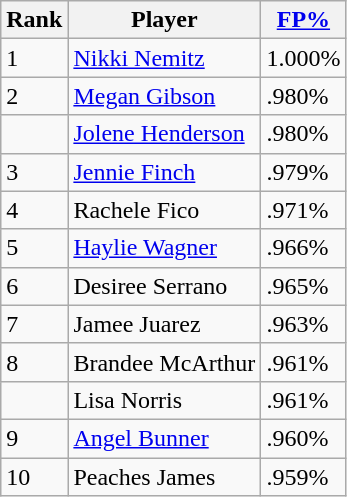<table class="wikitable" style="float:left;">
<tr style="white-space: nowrap;">
<th>Rank</th>
<th>Player</th>
<th><a href='#'>FP%</a></th>
</tr>
<tr>
<td>1</td>
<td><a href='#'>Nikki Nemitz</a></td>
<td>1.000%</td>
</tr>
<tr>
<td>2</td>
<td><a href='#'>Megan Gibson</a></td>
<td>.980%</td>
</tr>
<tr>
<td></td>
<td><a href='#'>Jolene Henderson</a></td>
<td>.980%</td>
</tr>
<tr>
<td>3</td>
<td><a href='#'>Jennie Finch</a></td>
<td>.979%</td>
</tr>
<tr>
<td>4</td>
<td>Rachele Fico</td>
<td>.971%</td>
</tr>
<tr>
<td>5</td>
<td><a href='#'>Haylie Wagner</a></td>
<td>.966%</td>
</tr>
<tr>
<td>6</td>
<td>Desiree Serrano</td>
<td>.965%</td>
</tr>
<tr>
<td>7</td>
<td>Jamee Juarez</td>
<td>.963%</td>
</tr>
<tr>
<td>8</td>
<td>Brandee McArthur</td>
<td>.961%</td>
</tr>
<tr>
<td></td>
<td>Lisa Norris</td>
<td>.961%</td>
</tr>
<tr>
<td>9</td>
<td><a href='#'>Angel Bunner</a></td>
<td>.960%</td>
</tr>
<tr>
<td>10</td>
<td>Peaches James</td>
<td>.959%</td>
</tr>
</table>
